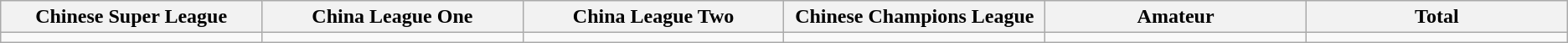<table class="wikitable">
<tr>
<th width="15%">Chinese Super League</th>
<th width="15%">China League One</th>
<th width="15%">China League Two</th>
<th width="15%">Chinese Champions League</th>
<th width="15%">Amateur</th>
<th width="15%">Total</th>
</tr>
<tr>
<td></td>
<td></td>
<td></td>
<td></td>
<td></td>
<td></td>
</tr>
</table>
